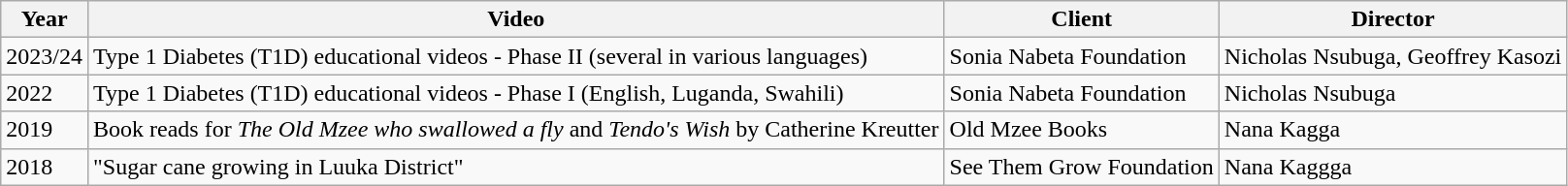<table class="wikitable">
<tr>
<th>Year</th>
<th>Video</th>
<th>Client</th>
<th>Director</th>
</tr>
<tr>
<td>2023/24</td>
<td>Type 1 Diabetes (T1D) educational videos - Phase II (several in various languages)</td>
<td>Sonia Nabeta Foundation</td>
<td>Nicholas Nsubuga, Geoffrey Kasozi</td>
</tr>
<tr>
<td>2022</td>
<td>Type 1 Diabetes (T1D) educational videos - Phase I (English, Luganda, Swahili)</td>
<td>Sonia Nabeta Foundation</td>
<td>Nicholas Nsubuga</td>
</tr>
<tr>
<td>2019</td>
<td>Book reads for <em>The Old Mzee who swallowed a fly</em> and <em>Tendo's Wish</em> by Catherine Kreutter</td>
<td>Old Mzee Books</td>
<td>Nana Kagga</td>
</tr>
<tr>
<td>2018</td>
<td>"Sugar cane growing in Luuka District"</td>
<td>See Them Grow Foundation</td>
<td>Nana Kaggga</td>
</tr>
</table>
